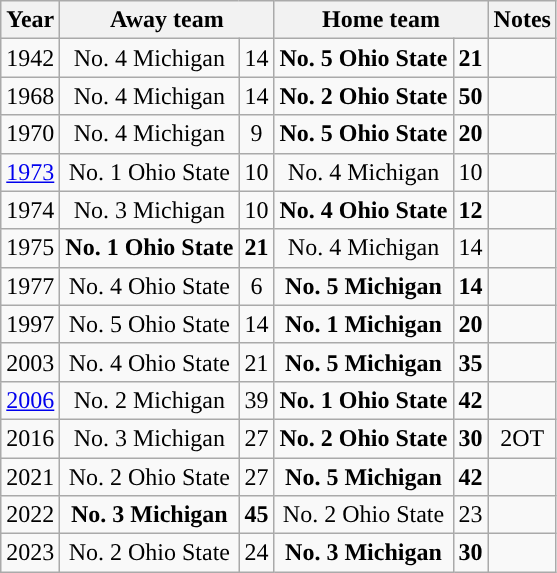<table class="wikitable">
<tr>
<th>Year</th>
<th colspan="2">Away team</th>
<th colspan="2">Home team</th>
<th>Notes</th>
</tr>
<tr align="center">
<td>1942</td>
<td>No. 4 Michigan</td>
<td>14</td>
<td><strong>No. 5 Ohio State</strong></td>
<td><strong>21</strong></td>
<td></td>
</tr>
<tr align="center">
<td>1968</td>
<td>No. 4 Michigan</td>
<td>14</td>
<td><strong>No. 2 Ohio State</strong></td>
<td><strong>50</strong></td>
<td></td>
</tr>
<tr align="center">
<td>1970</td>
<td>No. 4 Michigan</td>
<td>9</td>
<td><strong>No. 5 Ohio State</strong></td>
<td><strong>20</strong></td>
<td></td>
</tr>
<tr align="center">
<td><a href='#'>1973</a></td>
<td>No. 1 Ohio State</td>
<td>10</td>
<td>No. 4 Michigan</td>
<td>10</td>
<td></td>
</tr>
<tr align="center">
<td>1974</td>
<td>No. 3 Michigan</td>
<td>10</td>
<td><strong>No. 4 Ohio State</strong></td>
<td><strong>12</strong></td>
<td></td>
</tr>
<tr align="center">
<td>1975</td>
<td><strong>No. 1 Ohio State</strong></td>
<td><strong>21</strong></td>
<td>No. 4 Michigan</td>
<td>14</td>
<td></td>
</tr>
<tr align="center">
<td>1977</td>
<td>No. 4 Ohio State</td>
<td>6</td>
<td><strong>No. 5 Michigan</strong></td>
<td><strong>14</strong></td>
<td></td>
</tr>
<tr align="center">
<td>1997</td>
<td>No. 5 Ohio State</td>
<td>14</td>
<td><strong>No. 1 Michigan</strong></td>
<td><strong>20</strong></td>
<td></td>
</tr>
<tr align="center">
<td>2003</td>
<td>No. 4 Ohio State</td>
<td>21</td>
<td><strong>No. 5 Michigan</strong></td>
<td><strong>35</strong></td>
<td></td>
</tr>
<tr align="center">
<td><a href='#'>2006</a></td>
<td>No. 2 Michigan</td>
<td>39</td>
<td><strong>No. 1 Ohio State</strong></td>
<td><strong>42</strong></td>
<td></td>
</tr>
<tr align="center">
<td>2016</td>
<td>No. 3 Michigan</td>
<td>27</td>
<td><strong>No. 2 Ohio State</strong></td>
<td><strong>30</strong></td>
<td>2OT</td>
</tr>
<tr align="center">
<td>2021</td>
<td>No. 2 Ohio State</td>
<td>27</td>
<td><strong>No. 5 Michigan</strong></td>
<td><strong>42</strong></td>
<td></td>
</tr>
<tr align="center">
<td>2022</td>
<td><strong>No. 3 Michigan</strong></td>
<td><strong>45</strong></td>
<td>No. 2 Ohio State</td>
<td>23</td>
<td></td>
</tr>
<tr align="center">
<td>2023</td>
<td>No. 2 Ohio State</td>
<td>24</td>
<td><strong>No. 3 Michigan</strong></td>
<td><strong>30</strong></td>
<td></td>
</tr>
</table>
